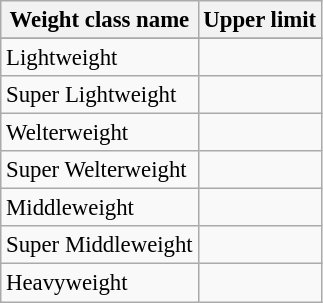<table class="wikitable" style="font-size:95%;">
<tr>
<th>Weight class name</th>
<th>Upper limit</th>
</tr>
<tr>
</tr>
<tr align="center">
<td align="left">Lightweight</td>
<td></td>
</tr>
<tr align="center">
<td align="left">Super Lightweight</td>
<td></td>
</tr>
<tr align="center">
<td align="left">Welterweight</td>
<td></td>
</tr>
<tr align="center">
<td align="left">Super Welterweight</td>
<td></td>
</tr>
<tr align="center">
<td align="left">Middleweight</td>
<td></td>
</tr>
<tr align="center">
<td align="left">Super Middleweight</td>
<td></td>
</tr>
<tr align="center">
<td align="left">Heavyweight</td>
<td></td>
</tr>
</table>
